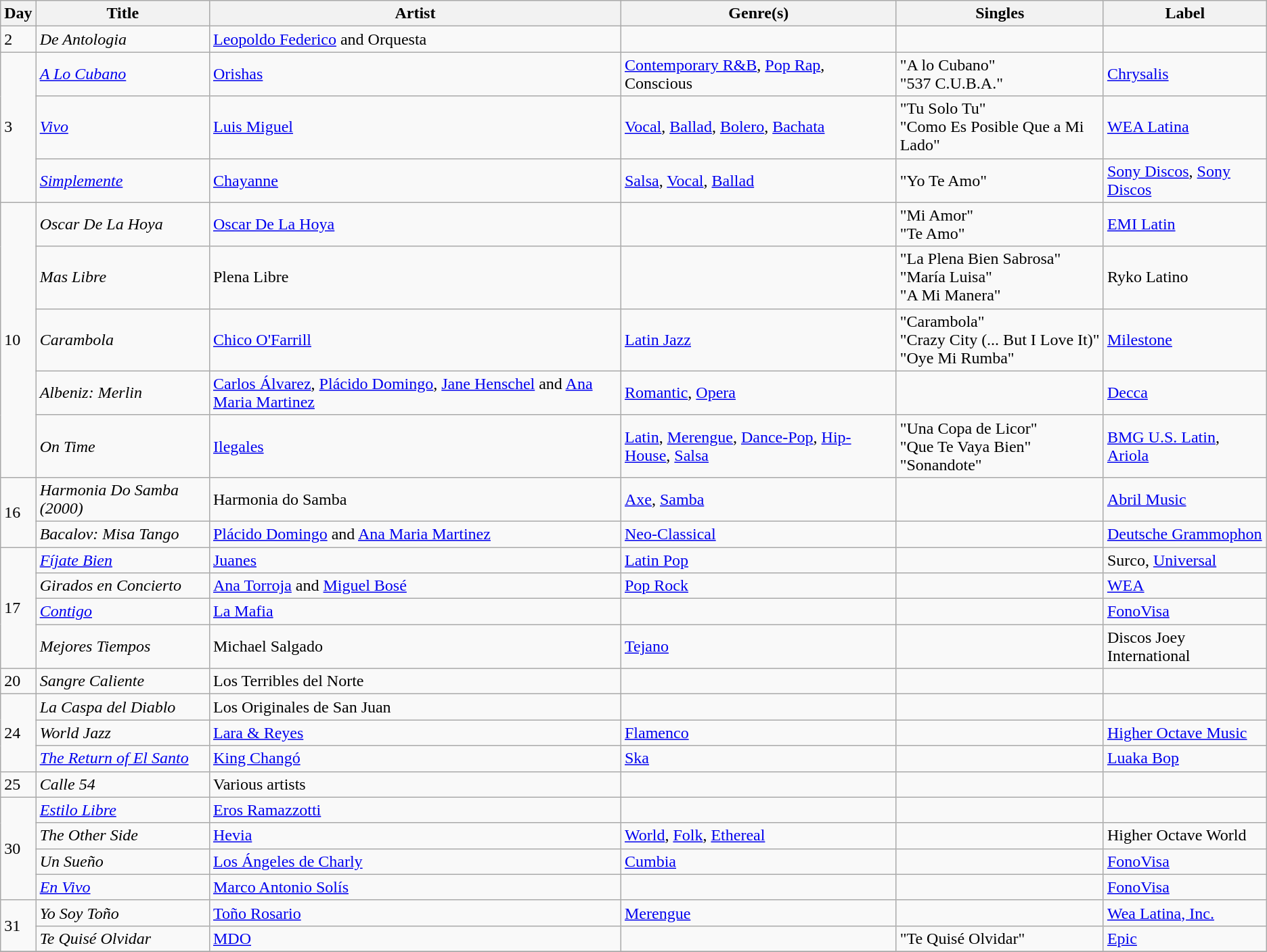<table class="wikitable sortable" style="text-align: left;">
<tr>
<th>Day</th>
<th>Title</th>
<th>Artist</th>
<th>Genre(s)</th>
<th>Singles</th>
<th>Label</th>
</tr>
<tr>
<td>2</td>
<td><em>De Antologia</em></td>
<td><a href='#'>Leopoldo Federico</a> and Orquesta</td>
<td></td>
<td></td>
<td></td>
</tr>
<tr>
<td rowspan="3">3</td>
<td><em><a href='#'>A Lo Cubano</a></em></td>
<td><a href='#'>Orishas</a></td>
<td><a href='#'>Contemporary R&B</a>, <a href='#'>Pop Rap</a>, Conscious</td>
<td>"A lo Cubano"<br>"537 C.U.B.A."</td>
<td><a href='#'>Chrysalis</a></td>
</tr>
<tr>
<td><em><a href='#'>Vivo</a></em></td>
<td><a href='#'>Luis Miguel</a></td>
<td><a href='#'>Vocal</a>, <a href='#'>Ballad</a>, <a href='#'>Bolero</a>, <a href='#'>Bachata</a></td>
<td>"Tu Solo Tu"<br>"Como Es Posible Que a Mi Lado"</td>
<td><a href='#'>WEA Latina</a></td>
</tr>
<tr>
<td><em><a href='#'>Simplemente</a></em></td>
<td><a href='#'>Chayanne</a></td>
<td><a href='#'>Salsa</a>, <a href='#'>Vocal</a>, <a href='#'>Ballad</a></td>
<td>"Yo Te Amo"</td>
<td><a href='#'>Sony Discos</a>, <a href='#'>Sony Discos</a></td>
</tr>
<tr>
<td rowspan="5">10</td>
<td><em>Oscar De La Hoya</em></td>
<td><a href='#'>Oscar De La Hoya</a></td>
<td></td>
<td>"Mi Amor"<br>"Te Amo"</td>
<td><a href='#'>EMI Latin</a></td>
</tr>
<tr>
<td><em>Mas Libre</em></td>
<td>Plena Libre</td>
<td></td>
<td>"La Plena Bien Sabrosa"<br>"María Luisa"<br>"A Mi Manera"</td>
<td>Ryko Latino</td>
</tr>
<tr>
<td><em>Carambola</em></td>
<td><a href='#'>Chico O'Farrill</a></td>
<td><a href='#'>Latin Jazz</a></td>
<td>"Carambola"<br>"Crazy City (... But I Love It)"<br>"Oye Mi Rumba"</td>
<td><a href='#'>Milestone</a></td>
</tr>
<tr>
<td><em>Albeniz: Merlin</em></td>
<td><a href='#'>Carlos Álvarez</a>, <a href='#'>Plácido Domingo</a>, <a href='#'>Jane Henschel</a> and <a href='#'>Ana Maria Martinez</a></td>
<td><a href='#'>Romantic</a>, <a href='#'>Opera</a></td>
<td></td>
<td><a href='#'>Decca</a></td>
</tr>
<tr>
<td><em>On Time</em></td>
<td><a href='#'>Ilegales</a></td>
<td><a href='#'>Latin</a>, <a href='#'>Merengue</a>, <a href='#'>Dance-Pop</a>, <a href='#'>Hip-House</a>, <a href='#'>Salsa</a></td>
<td>"Una Copa de Licor"<br>"Que Te Vaya Bien"<br>"Sonandote"</td>
<td><a href='#'>BMG U.S. Latin</a>, <a href='#'>Ariola</a></td>
</tr>
<tr>
<td rowspan="2">16</td>
<td><em>Harmonia Do Samba (2000)</em></td>
<td>Harmonia do Samba</td>
<td><a href='#'>Axe</a>, <a href='#'>Samba</a></td>
<td></td>
<td><a href='#'>Abril Music</a></td>
</tr>
<tr>
<td><em>Bacalov: Misa Tango</em></td>
<td><a href='#'>Plácido Domingo</a> and <a href='#'>Ana Maria Martinez</a></td>
<td><a href='#'>Neo-Classical</a></td>
<td></td>
<td><a href='#'>Deutsche Grammophon</a></td>
</tr>
<tr>
<td rowspan="4">17</td>
<td><em><a href='#'>Fíjate Bien</a></em></td>
<td><a href='#'>Juanes</a></td>
<td><a href='#'>Latin Pop</a></td>
<td></td>
<td>Surco, <a href='#'>Universal</a></td>
</tr>
<tr>
<td><em>Girados en Concierto</em></td>
<td><a href='#'>Ana Torroja</a> and <a href='#'>Miguel Bosé</a></td>
<td><a href='#'>Pop Rock</a></td>
<td></td>
<td><a href='#'>WEA</a></td>
</tr>
<tr>
<td><em><a href='#'>Contigo</a></em></td>
<td><a href='#'>La Mafia</a></td>
<td></td>
<td></td>
<td><a href='#'>FonoVisa</a></td>
</tr>
<tr>
<td><em>Mejores Tiempos</em></td>
<td>Michael Salgado</td>
<td><a href='#'>Tejano</a></td>
<td></td>
<td>Discos Joey International</td>
</tr>
<tr>
<td>20</td>
<td><em>Sangre Caliente</em></td>
<td>Los Terribles del Norte</td>
<td></td>
<td></td>
<td></td>
</tr>
<tr>
<td rowspan="3">24</td>
<td><em>La Caspa del Diablo</em></td>
<td>Los Originales de San Juan</td>
<td></td>
<td></td>
<td></td>
</tr>
<tr>
<td><em>World Jazz</em></td>
<td><a href='#'>Lara & Reyes</a></td>
<td><a href='#'>Flamenco</a></td>
<td></td>
<td><a href='#'>Higher Octave Music</a></td>
</tr>
<tr>
<td><em><a href='#'>The Return of El Santo</a></em></td>
<td><a href='#'>King Changó</a></td>
<td><a href='#'>Ska</a></td>
<td></td>
<td><a href='#'>Luaka Bop</a></td>
</tr>
<tr>
<td>25</td>
<td><em>Calle 54</em></td>
<td>Various artists</td>
<td></td>
<td></td>
<td></td>
</tr>
<tr>
<td rowspan="4">30</td>
<td><em><a href='#'>Estilo Libre</a></em></td>
<td><a href='#'>Eros Ramazzotti</a></td>
<td></td>
<td></td>
<td></td>
</tr>
<tr>
<td><em>The Other Side</em></td>
<td><a href='#'>Hevia</a></td>
<td><a href='#'>World</a>, <a href='#'>Folk</a>, <a href='#'>Ethereal</a></td>
<td></td>
<td>Higher Octave World</td>
</tr>
<tr>
<td><em>Un Sueño</em></td>
<td><a href='#'>Los Ángeles de Charly</a></td>
<td><a href='#'>Cumbia</a></td>
<td></td>
<td><a href='#'>FonoVisa</a></td>
</tr>
<tr>
<td><em><a href='#'>En Vivo</a></em></td>
<td><a href='#'>Marco Antonio Solís</a></td>
<td></td>
<td></td>
<td><a href='#'>FonoVisa</a></td>
</tr>
<tr>
<td rowspan="2">31</td>
<td><em>Yo Soy Toño</em></td>
<td><a href='#'>Toño Rosario</a></td>
<td><a href='#'>Merengue</a></td>
<td></td>
<td><a href='#'>Wea Latina, Inc.</a></td>
</tr>
<tr>
<td><em>Te Quisé Olvidar</em></td>
<td><a href='#'>MDO</a></td>
<td></td>
<td>"Te Quisé Olvidar"</td>
<td><a href='#'>Epic</a></td>
</tr>
<tr>
</tr>
</table>
